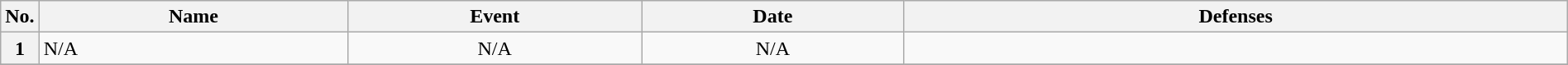<table class="wikitable" width=100%>
<tr>
<th width=1%>No.</th>
<th width=20%>Name</th>
<th width=19%>Event</th>
<th width=17%>Date</th>
<th width=44%>Defenses</th>
</tr>
<tr>
<th>1</th>
<td align=left>N/A</td>
<td align=center>N/A</td>
<td align=center>N/A</td>
<td></td>
</tr>
<tr>
</tr>
</table>
